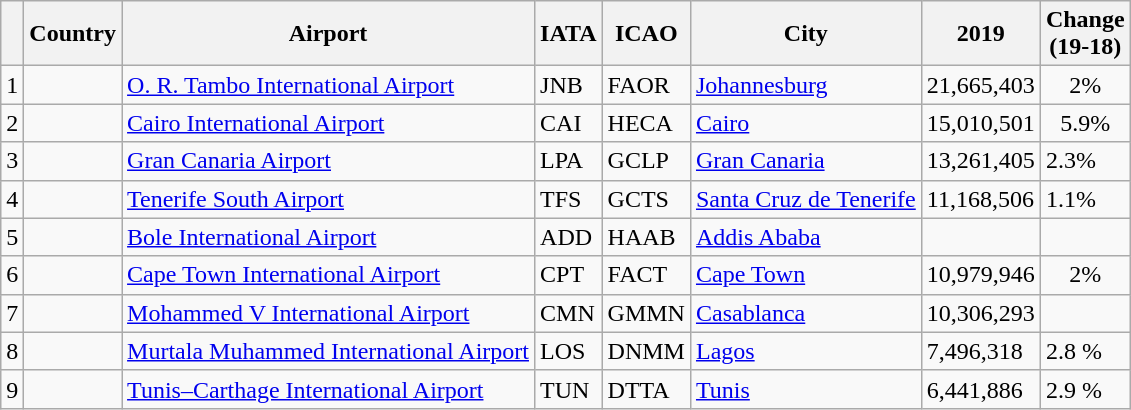<table class="wikitable sortable">
<tr>
<th></th>
<th>Country</th>
<th>Airport</th>
<th>IATA</th>
<th>ICAO</th>
<th>City</th>
<th>2019</th>
<th>Change <br>(19-18)</th>
</tr>
<tr>
<td>1</td>
<td></td>
<td><a href='#'>O. R. Tambo International Airport</a></td>
<td>JNB</td>
<td>FAOR</td>
<td><a href='#'>Johannesburg</a></td>
<td align=right>21,665,403</td>
<td style="text-align:center;">2%</td>
</tr>
<tr>
<td>2</td>
<td></td>
<td><a href='#'>Cairo International Airport</a></td>
<td>CAI</td>
<td>HECA</td>
<td><a href='#'>Cairo</a></td>
<td align=right>15,010,501</td>
<td style="text-align:center;">5.9%</td>
</tr>
<tr>
<td>3</td>
<td></td>
<td><a href='#'>Gran Canaria Airport</a></td>
<td>LPA</td>
<td>GCLP</td>
<td><a href='#'>Gran Canaria</a></td>
<td>13,261,405</td>
<td>2.3%</td>
</tr>
<tr>
<td>4</td>
<td></td>
<td><a href='#'>Tenerife South Airport</a></td>
<td>TFS</td>
<td>GCTS</td>
<td><a href='#'>Santa Cruz de Tenerife</a></td>
<td>11,168,506</td>
<td>1.1%</td>
</tr>
<tr>
<td>5</td>
<td></td>
<td><a href='#'>Bole International Airport</a></td>
<td>ADD</td>
<td>HAAB</td>
<td><a href='#'>Addis Ababa</a></td>
<td></td>
<td style="text-align:center;"></td>
</tr>
<tr>
<td>6</td>
<td></td>
<td><a href='#'>Cape Town International Airport</a></td>
<td>CPT</td>
<td>FACT</td>
<td><a href='#'>Cape Town</a></td>
<td align=right>10,979,946</td>
<td style="text-align:center;">2%</td>
</tr>
<tr>
<td>7</td>
<td></td>
<td><a href='#'>Mohammed V International Airport</a></td>
<td>CMN</td>
<td>GMMN</td>
<td><a href='#'>Casablanca</a></td>
<td align=right>10,306,293</td>
<td style="text-align:center;"></td>
</tr>
<tr>
<td>8</td>
<td></td>
<td><a href='#'>Murtala Muhammed International Airport</a></td>
<td>LOS</td>
<td>DNMM</td>
<td><a href='#'>Lagos</a></td>
<td>7,496,318</td>
<td>2.8 %</td>
</tr>
<tr>
<td>9</td>
<td></td>
<td><a href='#'>Tunis–Carthage International Airport</a></td>
<td>TUN</td>
<td>DTTA</td>
<td><a href='#'>Tunis</a></td>
<td>6,441,886</td>
<td>2.9 %</td>
</tr>
</table>
